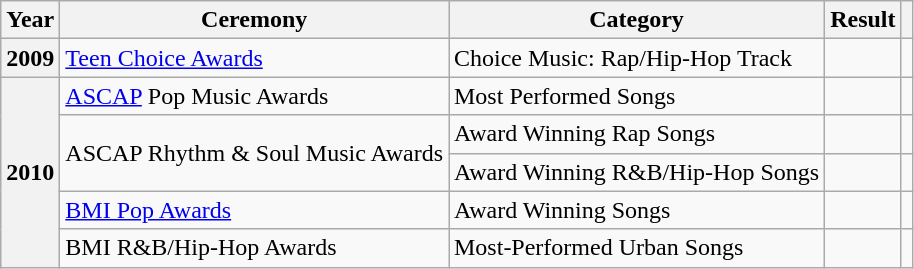<table class="wikitable plainrowheaders sortable">
<tr>
<th scope="col">Year</th>
<th scope="col">Ceremony</th>
<th scope="col">Category</th>
<th scope="col">Result</th>
<th class="unsortable"></th>
</tr>
<tr>
<th scope="row">2009</th>
<td><a href='#'>Teen Choice Awards</a></td>
<td>Choice Music: Rap/Hip-Hop Track</td>
<td></td>
<td style="text-align:center;"></td>
</tr>
<tr>
<th scope="row" rowspan="5">2010</th>
<td><a href='#'>ASCAP</a> Pop Music Awards</td>
<td>Most Performed Songs</td>
<td></td>
<td style="text-align:center;"></td>
</tr>
<tr>
<td rowspan="2">ASCAP Rhythm & Soul Music Awards</td>
<td>Award Winning Rap Songs</td>
<td></td>
<td style="text-align:center;"></td>
</tr>
<tr>
<td>Award Winning R&B/Hip-Hop Songs</td>
<td></td>
<td style="text-align:center;"></td>
</tr>
<tr>
<td><a href='#'>BMI Pop Awards</a></td>
<td>Award Winning Songs</td>
<td></td>
<td style="text-align:center;"></td>
</tr>
<tr>
<td>BMI R&B/Hip-Hop Awards</td>
<td>Most-Performed Urban Songs</td>
<td></td>
<td style="text-align:center;"></td>
</tr>
</table>
